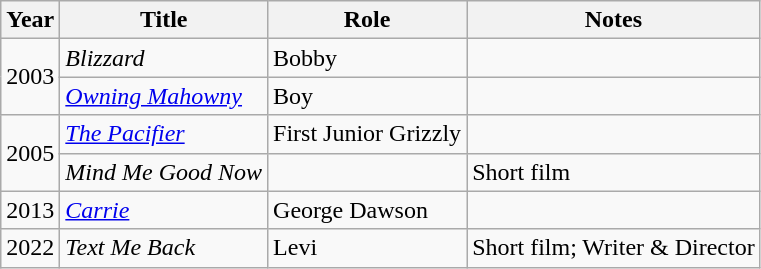<table class="wikitable sortable">
<tr>
<th>Year</th>
<th>Title</th>
<th>Role</th>
<th class="unsortable">Notes</th>
</tr>
<tr>
<td rowspan="2">2003</td>
<td><em>Blizzard</em></td>
<td>Bobby</td>
<td></td>
</tr>
<tr>
<td><em><a href='#'>Owning Mahowny</a></em></td>
<td>Boy</td>
<td></td>
</tr>
<tr>
<td rowspan="2">2005</td>
<td data-sort-value="Pacifier, The"><em><a href='#'>The Pacifier</a></em></td>
<td>First Junior Grizzly</td>
<td></td>
</tr>
<tr>
<td><em>Mind Me Good Now</em></td>
<td></td>
<td>Short film</td>
</tr>
<tr>
<td>2013</td>
<td><em><a href='#'>Carrie</a></em></td>
<td>George Dawson</td>
<td></td>
</tr>
<tr>
<td>2022</td>
<td><em>Text Me Back</em></td>
<td>Levi</td>
<td>Short film; Writer & Director</td>
</tr>
</table>
